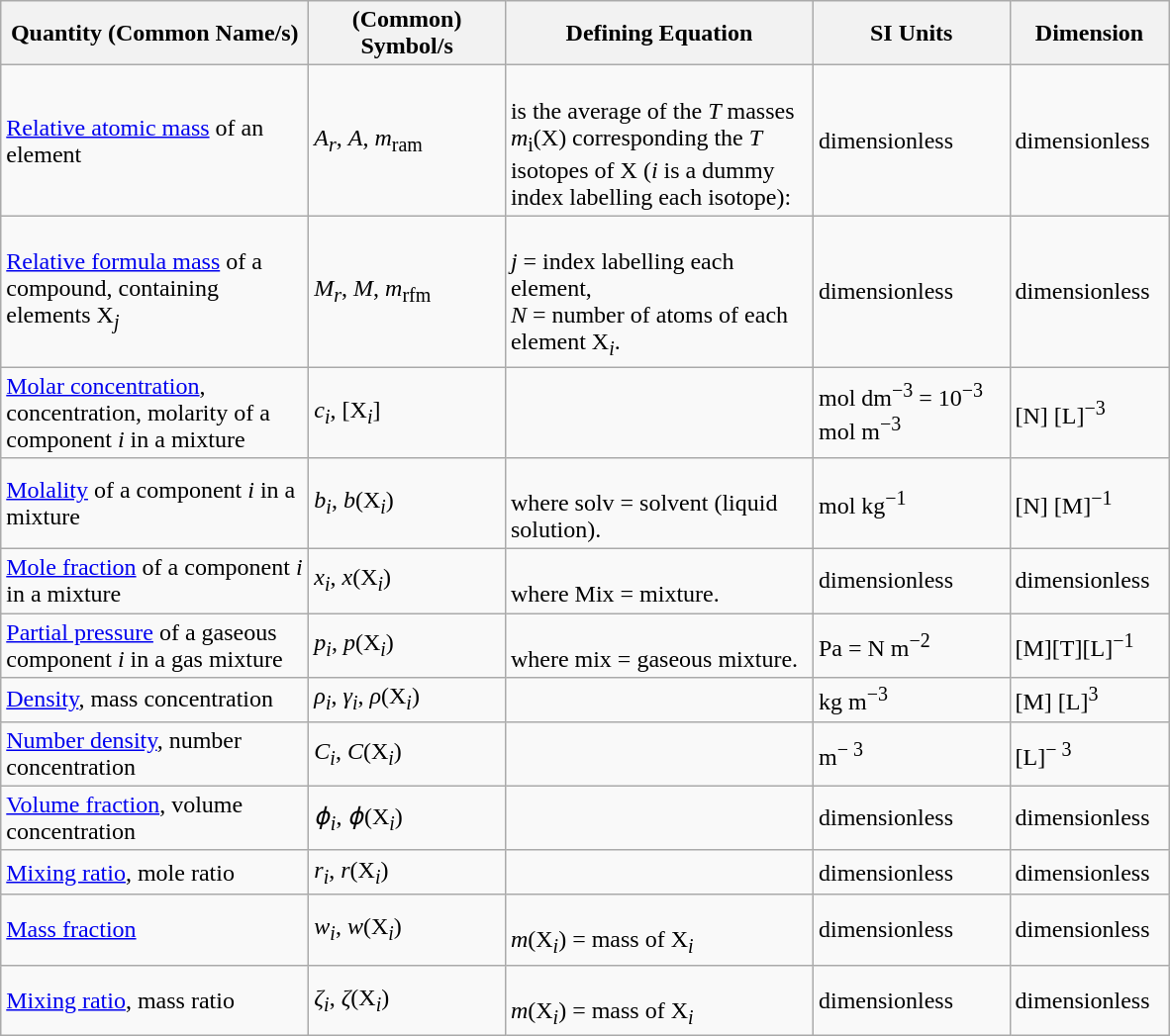<table class="wikitable">
<tr>
<th scope="col" width="200">Quantity (Common Name/s)</th>
<th scope="col" width="125">(Common) Symbol/s</th>
<th scope="col" width="200">Defining Equation</th>
<th scope="col" width="125">SI Units</th>
<th scope="col" width="100">Dimension</th>
</tr>
<tr>
<td><a href='#'>Relative atomic mass</a> of an element</td>
<td><em>A<sub>r</sub></em>, <em>A</em>, <em>m</em><sub>ram</sub></td>
<td><br> is the average of the <em>T</em> masses <em>m</em><sub>i</sub>(X) corresponding the <em>T</em> isotopes of X (<em>i</em> is a dummy index labelling each isotope):<br></td>
<td>dimensionless</td>
<td>dimensionless</td>
</tr>
<tr>
<td><a href='#'>Relative formula mass</a> of a compound, containing elements X<sub><em>j</em></sub></td>
<td><em>M<sub>r</sub></em>, <em>M</em>, <em>m</em><sub>rfm</sub></td>
<td><br><em>j</em> = index labelling each element, <br>
<em>N</em> = number of atoms of each element X<sub><em>i</em></sub>.</td>
<td>dimensionless</td>
<td>dimensionless</td>
</tr>
<tr>
<td><a href='#'>Molar concentration</a>, concentration, molarity of a component <em>i</em> in a mixture</td>
<td><em>c<sub>i</sub></em>, [X<sub><em>i</em></sub>]</td>
<td></td>
<td>mol dm<sup>−3</sup> = 10<sup>−3</sup> mol m<sup>−3</sup></td>
<td>[N] [L]<sup>−3</sup></td>
</tr>
<tr>
<td><a href='#'>Molality</a> of a component <em>i</em> in a mixture</td>
<td><em>b<sub>i</sub></em>, <em>b</em>(X<sub><em>i</em></sub>)</td>
<td><br>where solv = solvent (liquid solution).</td>
<td>mol kg<sup>−1</sup></td>
<td>[N] [M]<sup>−1</sup></td>
</tr>
<tr>
<td><a href='#'>Mole fraction</a> of a component <em>i</em> in a mixture</td>
<td><em>x<sub>i</sub></em>, <em>x</em>(X<sub><em>i</em></sub>)</td>
<td><br>where Mix = mixture.</td>
<td>dimensionless</td>
<td>dimensionless</td>
</tr>
<tr>
<td><a href='#'>Partial pressure</a> of a gaseous component <em>i</em> in a gas mixture</td>
<td><em>p<sub>i</sub></em>, <em>p</em>(X<sub><em>i</em></sub>)</td>
<td><br>where mix = gaseous mixture.</td>
<td>Pa = N m<sup>−2</sup></td>
<td>[M][T][L]<sup>−1</sup></td>
</tr>
<tr>
<td><a href='#'>Density</a>, mass concentration</td>
<td><em>ρ<sub>i</sub></em>, <em>γ<sub>i</sub></em>, <em>ρ</em>(X<sub><em>i</em></sub>)</td>
<td></td>
<td>kg m<sup>−3</sup></td>
<td>[M] [L]<sup>3</sup></td>
</tr>
<tr>
<td><a href='#'>Number density</a>, number concentration</td>
<td><em>C<sub>i</sub></em>, <em>C</em>(X<sub><em>i</em></sub>)</td>
<td></td>
<td>m<sup>− 3</sup></td>
<td>[L]<sup>− 3</sup></td>
</tr>
<tr>
<td><a href='#'>Volume fraction</a>, volume concentration</td>
<td><em>ϕ<sub>i</sub></em>, <em>ϕ</em>(X<sub><em>i</em></sub>)</td>
<td></td>
<td>dimensionless</td>
<td>dimensionless</td>
</tr>
<tr>
<td><a href='#'>Mixing ratio</a>, mole ratio</td>
<td><em>r<sub>i</sub></em>, <em>r</em>(X<sub><em>i</em></sub>)</td>
<td></td>
<td>dimensionless</td>
<td>dimensionless</td>
</tr>
<tr>
<td><a href='#'>Mass fraction</a></td>
<td><em>w<sub>i</sub></em>, <em>w</em>(X<sub><em>i</em></sub>)</td>
<td><br><em>m</em>(X<sub><em>i</em></sub>) = mass of X<sub><em>i</em></sub></td>
<td>dimensionless</td>
<td>dimensionless</td>
</tr>
<tr>
<td><a href='#'>Mixing ratio</a>, mass ratio</td>
<td><em>ζ<sub>i</sub></em>, <em>ζ</em>(X<sub><em>i</em></sub>)</td>
<td><br><em>m</em>(X<sub><em>i</em></sub>) = mass of X<sub><em>i</em></sub></td>
<td>dimensionless</td>
<td>dimensionless</td>
</tr>
</table>
